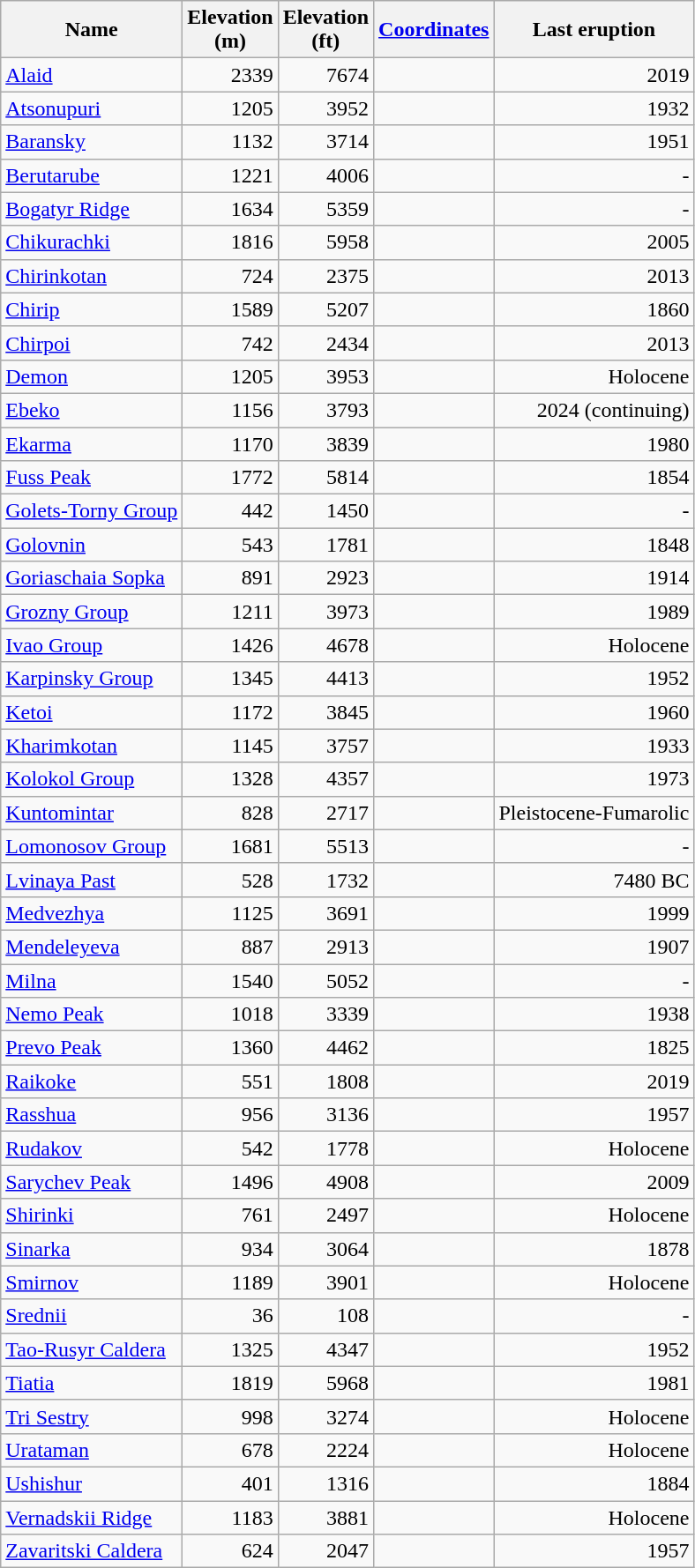<table class="wikitable sortable">
<tr>
<th>Name</th>
<th>Elevation<br> (m)</th>
<th>Elevation<br> (ft)</th>
<th><a href='#'>Coordinates</a></th>
<th>Last eruption</th>
</tr>
<tr align="right">
<td align="left"><a href='#'>Alaid</a></td>
<td>2339</td>
<td>7674</td>
<td></td>
<td>2019</td>
</tr>
<tr align="right">
<td align="left"><a href='#'>Atsonupuri</a></td>
<td>1205</td>
<td>3952</td>
<td></td>
<td>1932</td>
</tr>
<tr align="right">
<td align="left"><a href='#'>Baransky</a></td>
<td>1132</td>
<td>3714</td>
<td></td>
<td>1951</td>
</tr>
<tr align="right">
<td align="left"><a href='#'>Berutarube</a></td>
<td>1221</td>
<td>4006</td>
<td></td>
<td>-</td>
</tr>
<tr align="right">
<td align="left"><a href='#'>Bogatyr Ridge</a></td>
<td>1634</td>
<td>5359</td>
<td></td>
<td>-</td>
</tr>
<tr align="right">
<td align="left"><a href='#'>Chikurachki</a></td>
<td>1816</td>
<td>5958</td>
<td></td>
<td>2005</td>
</tr>
<tr align="right">
<td align="left"><a href='#'>Chirinkotan</a></td>
<td>724</td>
<td>2375</td>
<td></td>
<td>2013</td>
</tr>
<tr align="right">
<td align="left"><a href='#'>Chirip</a></td>
<td>1589</td>
<td>5207</td>
<td></td>
<td>1860</td>
</tr>
<tr align="right">
<td align="left"><a href='#'>Chirpoi</a></td>
<td>742</td>
<td>2434</td>
<td></td>
<td>2013</td>
</tr>
<tr align="right">
<td align="left"><a href='#'>Demon</a></td>
<td>1205</td>
<td>3953</td>
<td></td>
<td>Holocene</td>
</tr>
<tr align="right">
<td align="left"><a href='#'>Ebeko</a></td>
<td>1156</td>
<td>3793</td>
<td></td>
<td>2024 (continuing)</td>
</tr>
<tr align="right">
<td align="left"><a href='#'>Ekarma</a></td>
<td>1170</td>
<td>3839</td>
<td></td>
<td>1980</td>
</tr>
<tr align="right">
<td align="left"><a href='#'>Fuss Peak</a></td>
<td>1772</td>
<td>5814</td>
<td></td>
<td>1854</td>
</tr>
<tr align="right">
<td align="left"><a href='#'>Golets-Torny Group</a></td>
<td>442</td>
<td>1450</td>
<td></td>
<td>-</td>
</tr>
<tr align="right">
<td align="left"><a href='#'>Golovnin</a></td>
<td>543</td>
<td>1781</td>
<td></td>
<td>1848</td>
</tr>
<tr align="right">
<td align="left"><a href='#'>Goriaschaia Sopka</a></td>
<td>891</td>
<td>2923</td>
<td></td>
<td>1914</td>
</tr>
<tr align="right">
<td align="left"><a href='#'>Grozny Group</a></td>
<td>1211</td>
<td>3973</td>
<td></td>
<td>1989</td>
</tr>
<tr align="right">
<td align="left"><a href='#'>Ivao Group</a></td>
<td>1426</td>
<td>4678</td>
<td></td>
<td>Holocene</td>
</tr>
<tr align="right">
<td align="left"><a href='#'>Karpinsky Group</a></td>
<td>1345</td>
<td>4413</td>
<td></td>
<td>1952</td>
</tr>
<tr align="right">
<td align="left"><a href='#'>Ketoi</a></td>
<td>1172</td>
<td>3845</td>
<td></td>
<td>1960</td>
</tr>
<tr align="right">
<td align="left"><a href='#'>Kharimkotan</a></td>
<td>1145</td>
<td>3757</td>
<td></td>
<td>1933</td>
</tr>
<tr align="right">
<td align="left"><a href='#'>Kolokol Group</a></td>
<td>1328</td>
<td>4357</td>
<td></td>
<td>1973</td>
</tr>
<tr align="right">
<td align="left"><a href='#'>Kuntomintar</a></td>
<td>828</td>
<td>2717</td>
<td></td>
<td>Pleistocene-Fumarolic</td>
</tr>
<tr align="right">
<td align="left"><a href='#'>Lomonosov Group</a></td>
<td>1681</td>
<td>5513</td>
<td></td>
<td>-</td>
</tr>
<tr align="right">
<td align="left"><a href='#'>Lvinaya Past</a></td>
<td>528</td>
<td>1732</td>
<td></td>
<td>7480 BC</td>
</tr>
<tr align="right">
<td align="left"><a href='#'>Medvezhya</a></td>
<td>1125</td>
<td>3691</td>
<td></td>
<td>1999</td>
</tr>
<tr align="right">
<td align="left"><a href='#'>Mendeleyeva</a></td>
<td>887</td>
<td>2913</td>
<td></td>
<td>1907</td>
</tr>
<tr align="right">
<td align="left"><a href='#'>Milna</a></td>
<td>1540</td>
<td>5052</td>
<td></td>
<td>-</td>
</tr>
<tr align="right">
<td align="left"><a href='#'>Nemo Peak</a></td>
<td>1018</td>
<td>3339</td>
<td></td>
<td>1938</td>
</tr>
<tr align="right">
<td align="left"><a href='#'>Prevo Peak</a></td>
<td>1360</td>
<td>4462</td>
<td></td>
<td>1825</td>
</tr>
<tr align="right">
<td align="left"><a href='#'>Raikoke</a></td>
<td>551</td>
<td>1808</td>
<td></td>
<td>2019</td>
</tr>
<tr align="right">
<td align="left"><a href='#'>Rasshua</a></td>
<td>956</td>
<td>3136</td>
<td></td>
<td>1957</td>
</tr>
<tr align="right">
<td align="left"><a href='#'>Rudakov</a></td>
<td>542</td>
<td>1778</td>
<td></td>
<td>Holocene</td>
</tr>
<tr align="right">
<td align="left"><a href='#'>Sarychev Peak</a></td>
<td>1496</td>
<td>4908</td>
<td></td>
<td>2009</td>
</tr>
<tr align="right">
<td align="left"><a href='#'>Shirinki</a></td>
<td>761</td>
<td>2497</td>
<td></td>
<td>Holocene</td>
</tr>
<tr align="right">
<td align="left"><a href='#'>Sinarka</a></td>
<td>934</td>
<td>3064</td>
<td></td>
<td>1878</td>
</tr>
<tr align="right">
<td align="left"><a href='#'>Smirnov</a></td>
<td>1189</td>
<td>3901</td>
<td></td>
<td>Holocene</td>
</tr>
<tr align="right">
<td align="left"><a href='#'>Srednii</a></td>
<td>36</td>
<td>108</td>
<td></td>
<td>-</td>
</tr>
<tr align="right">
<td align="left"><a href='#'>Tao-Rusyr Caldera</a></td>
<td>1325</td>
<td>4347</td>
<td></td>
<td>1952</td>
</tr>
<tr align="right">
<td align="left"><a href='#'>Tiatia</a></td>
<td>1819</td>
<td>5968</td>
<td></td>
<td>1981</td>
</tr>
<tr align="right">
<td align="left"><a href='#'>Tri Sestry</a></td>
<td>998</td>
<td>3274</td>
<td></td>
<td>Holocene</td>
</tr>
<tr align="right">
<td align="left"><a href='#'>Urataman</a></td>
<td>678</td>
<td>2224</td>
<td></td>
<td>Holocene</td>
</tr>
<tr align="right">
<td align="left"><a href='#'>Ushishur</a></td>
<td>401</td>
<td>1316</td>
<td></td>
<td>1884</td>
</tr>
<tr align="right">
<td align="left"><a href='#'>Vernadskii Ridge</a></td>
<td>1183</td>
<td>3881</td>
<td></td>
<td>Holocene</td>
</tr>
<tr align="right">
<td align="left"><a href='#'>Zavaritski Caldera</a></td>
<td>624</td>
<td>2047</td>
<td></td>
<td>1957</td>
</tr>
</table>
